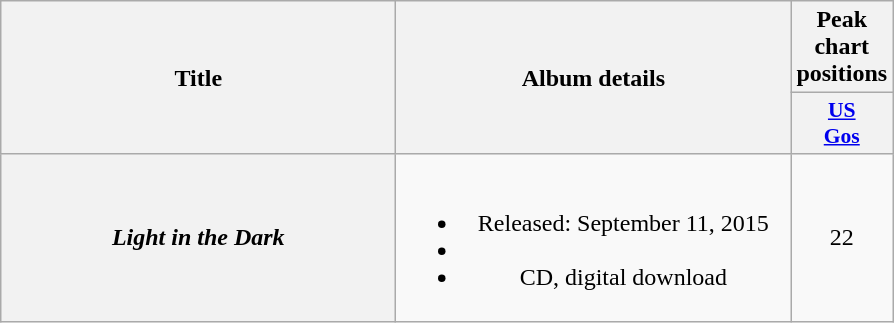<table class="wikitable plainrowheaders" style="text-align:center;">
<tr>
<th scope="col" rowspan="2" style="width:16em;">Title</th>
<th scope="col" rowspan="2" style="width:16em;">Album details</th>
<th scope="col" colspan="1">Peak chart positions</th>
</tr>
<tr>
<th style="width:3em; font-size:90%"><a href='#'>US<br>Gos</a></th>
</tr>
<tr>
<th scope="row"><em>Light in the Dark</em></th>
<td><br><ul><li>Released: September 11, 2015</li><li></li><li>CD, digital download</li></ul></td>
<td>22</td>
</tr>
</table>
